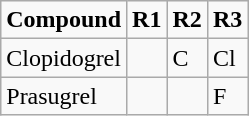<table class="wikitable">
<tr>
<td><strong>Compound</strong></td>
<td><strong>R1</strong></td>
<td><strong>R2</strong></td>
<td><strong>R3</strong></td>
</tr>
<tr>
<td>Clopidogrel</td>
<td></td>
<td>C</td>
<td>Cl</td>
</tr>
<tr>
<td>Prasugrel</td>
<td></td>
<td></td>
<td>F</td>
</tr>
</table>
